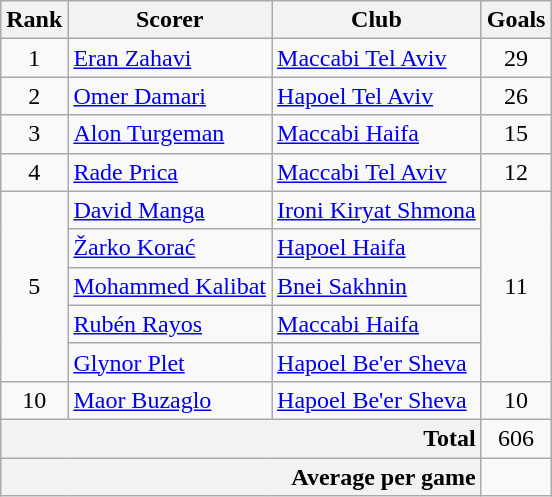<table class="wikitable">
<tr>
<th>Rank</th>
<th>Scorer</th>
<th>Club</th>
<th>Goals</th>
</tr>
<tr>
<td align="center" rowspan="1">1</td>
<td> <a href='#'>Eran Zahavi</a></td>
<td><a href='#'>Maccabi Tel Aviv</a></td>
<td align="center" rowspan="1">29</td>
</tr>
<tr>
<td align="center" rowspan="1">2</td>
<td> <a href='#'>Omer Damari</a></td>
<td><a href='#'>Hapoel Tel Aviv</a></td>
<td align="center" rowspan="1">26</td>
</tr>
<tr>
<td align="center" rowspan="1">3</td>
<td> <a href='#'>Alon Turgeman</a></td>
<td><a href='#'>Maccabi Haifa</a></td>
<td align="center" rowspan="1">15</td>
</tr>
<tr>
<td align="center" rowspan="1">4</td>
<td> <a href='#'>Rade Prica</a></td>
<td><a href='#'>Maccabi Tel Aviv</a></td>
<td align="center" rowspan="1">12</td>
</tr>
<tr>
<td align="center" rowspan="5">5</td>
<td> <a href='#'>David Manga</a></td>
<td><a href='#'>Ironi Kiryat Shmona</a></td>
<td align="center" rowspan="5">11</td>
</tr>
<tr>
<td> <a href='#'>Žarko Korać</a></td>
<td><a href='#'>Hapoel Haifa</a></td>
</tr>
<tr>
<td> <a href='#'>Mohammed Kalibat</a></td>
<td><a href='#'>Bnei Sakhnin</a></td>
</tr>
<tr>
<td> <a href='#'>Rubén Rayos</a></td>
<td><a href='#'>Maccabi Haifa</a></td>
</tr>
<tr>
<td> <a href='#'>Glynor Plet</a></td>
<td><a href='#'>Hapoel Be'er Sheva</a></td>
</tr>
<tr>
<td align="center" rowspan="1">10</td>
<td> <a href='#'>Maor Buzaglo</a></td>
<td><a href='#'>Hapoel Be'er Sheva</a></td>
<td align="center" rowspan="1">10</td>
</tr>
<tr>
<td bgcolor="#F2F2F2" colspan="3" align="right"><strong>Total</strong></td>
<td align="center">606</td>
</tr>
<tr>
<td bgcolor="#F2F2F2" colspan="3" align="right"><strong>Average per game</strong></td>
<td align="center"></td>
</tr>
</table>
